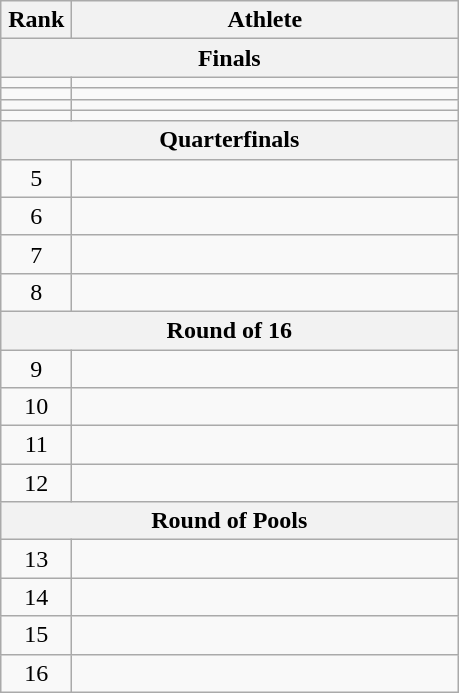<table class="wikitable" style="text-align:center;">
<tr>
<th width=40>Rank</th>
<th width=250>Athlete</th>
</tr>
<tr>
<th colspan="2">Finals</th>
</tr>
<tr>
<td></td>
<td align=left></td>
</tr>
<tr>
<td></td>
<td align=left></td>
</tr>
<tr>
<td></td>
<td align=left></td>
</tr>
<tr>
<td></td>
<td align=left></td>
</tr>
<tr>
<th colspan="2">Quarterfinals</th>
</tr>
<tr>
<td>5</td>
<td align=left></td>
</tr>
<tr>
<td>6</td>
<td align=left></td>
</tr>
<tr>
<td>7</td>
<td align=left></td>
</tr>
<tr>
<td>8</td>
<td align=left></td>
</tr>
<tr>
<th colspan="2">Round of 16</th>
</tr>
<tr>
<td>9</td>
<td align=left></td>
</tr>
<tr>
<td>10</td>
<td align=left></td>
</tr>
<tr>
<td>11</td>
<td align=left></td>
</tr>
<tr>
<td>12</td>
<td align=left></td>
</tr>
<tr>
<th colspan="2">Round of Pools</th>
</tr>
<tr>
<td>13</td>
<td align=left></td>
</tr>
<tr>
<td>14</td>
<td align=left></td>
</tr>
<tr>
<td>15</td>
<td align=left></td>
</tr>
<tr>
<td>16</td>
<td align=left></td>
</tr>
</table>
